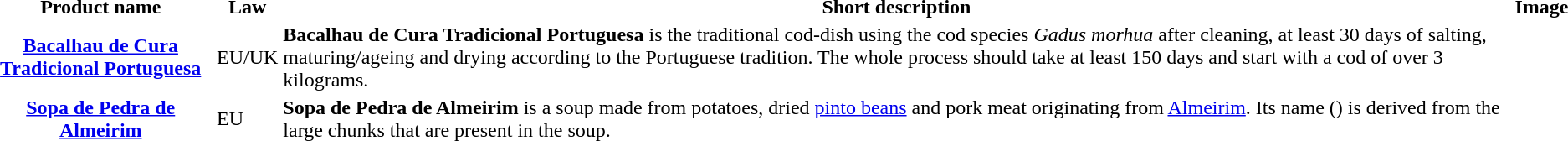<table>
<tr>
<th>Product name</th>
<th>Law</th>
<th>Short description</th>
<th>Image</th>
</tr>
<tr>
<th><a href='#'>Bacalhau de Cura Tradicional Portuguesa</a></th>
<td>EU/UK</td>
<td><strong>Bacalhau de Cura Tradicional Portuguesa</strong> is the traditional cod-dish using the cod species <em>Gadus morhua</em> after cleaning, at least 30 days of salting, maturing/ageing and drying according to the Portuguese tradition. The whole process should take at least 150 days and start with a cod of over 3 kilograms.</td>
</tr>
<tr>
<th><a href='#'>Sopa de Pedra de Almeirim</a></th>
<td>EU</td>
<td><strong>Sopa de Pedra de Almeirim</strong> is a soup made from potatoes, dried <a href='#'>pinto beans</a> and pork meat originating from <a href='#'>Almeirim</a>. Its name () is derived from the large chunks that are present in the soup.</td>
<td></td>
</tr>
</table>
